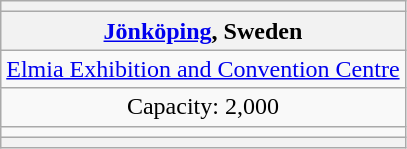<table class="wikitable" style="text-align:center">
<tr>
<th colspan="2"></th>
</tr>
<tr>
<th colspan="2"><a href='#'>Jönköping</a>, Sweden</th>
</tr>
<tr>
<td><a href='#'>Elmia Exhibition and Convention Centre</a></td>
</tr>
<tr>
<td>Capacity: 2,000</td>
</tr>
<tr>
<td></td>
</tr>
<tr>
<th colspan="2"></th>
</tr>
</table>
